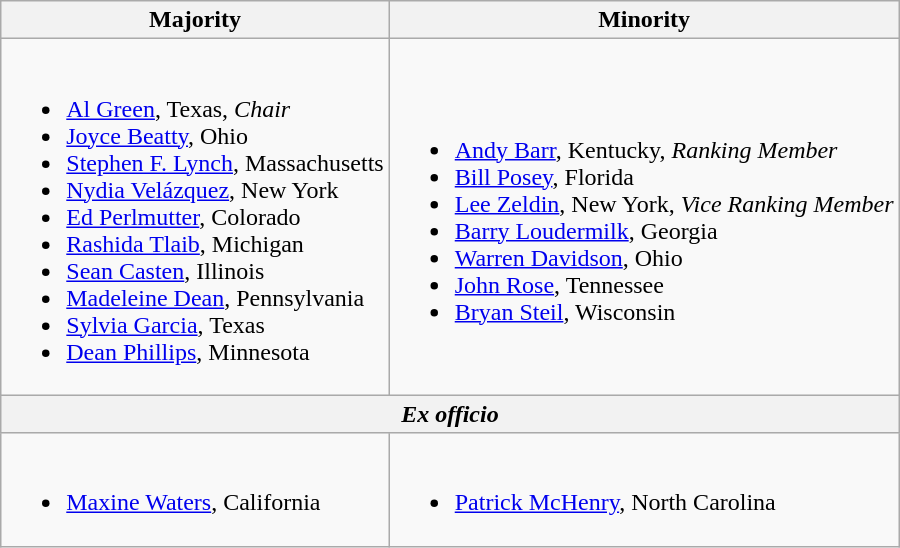<table class=wikitable>
<tr>
<th>Majority</th>
<th>Minority</th>
</tr>
<tr>
<td><br><ul><li><a href='#'>Al Green</a>, Texas, <em>Chair</em></li><li><a href='#'>Joyce Beatty</a>, Ohio</li><li><a href='#'>Stephen F. Lynch</a>, Massachusetts</li><li><a href='#'>Nydia Velázquez</a>, New York</li><li><a href='#'>Ed Perlmutter</a>, Colorado</li><li><a href='#'>Rashida Tlaib</a>, Michigan</li><li><a href='#'>Sean Casten</a>, Illinois</li><li><a href='#'>Madeleine Dean</a>, Pennsylvania</li><li><a href='#'>Sylvia Garcia</a>, Texas</li><li><a href='#'>Dean Phillips</a>, Minnesota</li></ul></td>
<td><br><ul><li><a href='#'>Andy Barr</a>, Kentucky, <em>Ranking Member</em></li><li><a href='#'>Bill Posey</a>, Florida</li><li><a href='#'>Lee Zeldin</a>, New York, <em>Vice Ranking Member</em></li><li><a href='#'>Barry Loudermilk</a>, Georgia</li><li><a href='#'>Warren Davidson</a>, Ohio</li><li><a href='#'>John Rose</a>, Tennessee</li><li><a href='#'>Bryan Steil</a>, Wisconsin</li></ul></td>
</tr>
<tr>
<th colspan=2><em>Ex officio</em></th>
</tr>
<tr>
<td><br><ul><li><a href='#'>Maxine Waters</a>, California</li></ul></td>
<td><br><ul><li><a href='#'>Patrick McHenry</a>, North Carolina</li></ul></td>
</tr>
</table>
